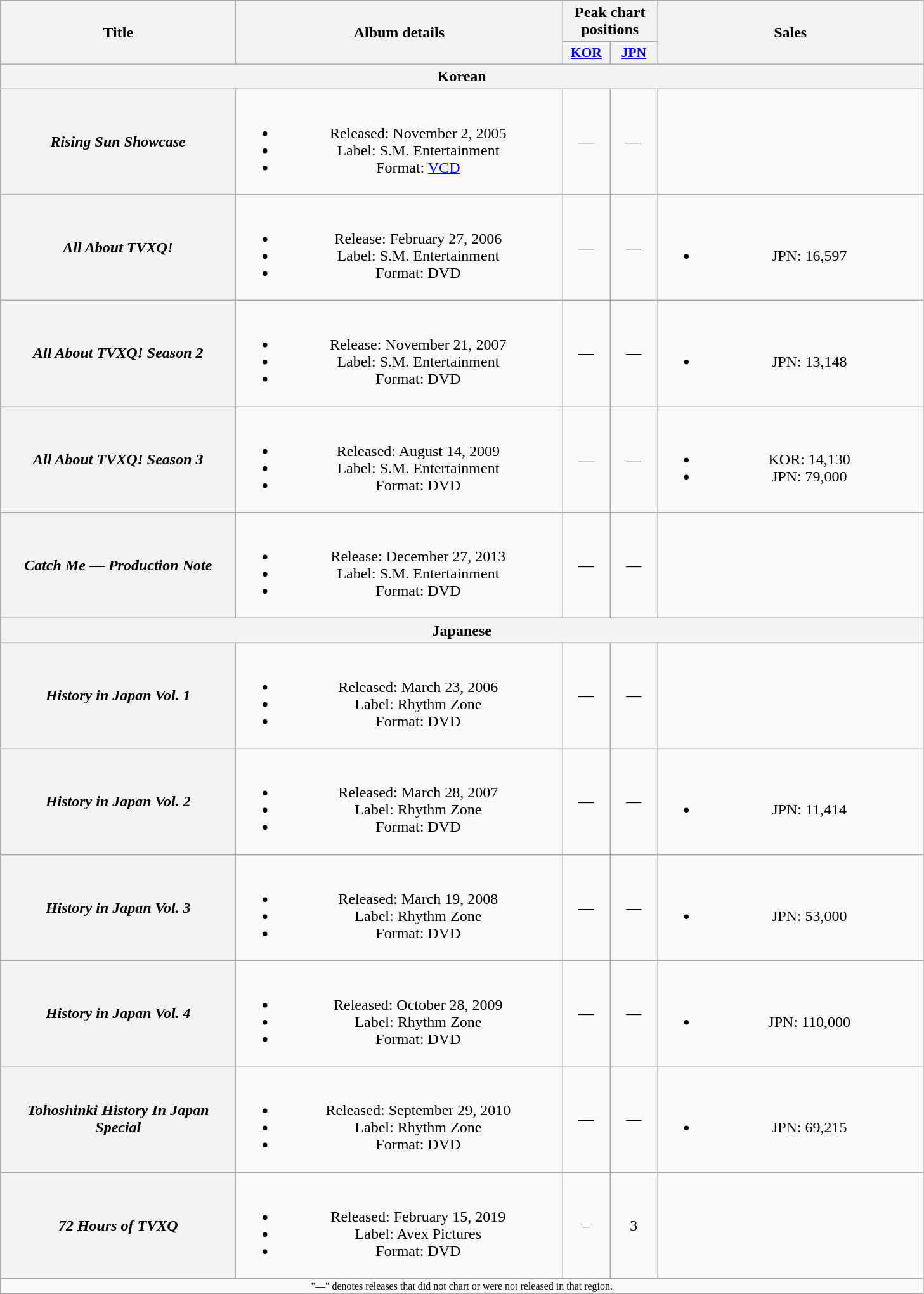<table class="wikitable plainrowheaders" style="text-align:center;">
<tr>
<th scope="col" rowspan="2" style="width:15em;">Title</th>
<th scope="col" rowspan="2" style="width:21em;">Album details</th>
<th scope="col" colspan="2">Peak chart positions</th>
<th scope="col" rowspan="2" style="width:17em;">Sales</th>
</tr>
<tr>
<th scope="col" style="width:3em;font-size:90%;"><a href='#'>KOR</a><br></th>
<th scope="col" style="width:3em;font-size:90%;"><a href='#'>JPN</a><br></th>
</tr>
<tr>
<th colspan="8">Korean</th>
</tr>
<tr>
<th scope="row"><em>Rising Sun Showcase</em></th>
<td><br><ul><li>Released: November 2, 2005</li><li>Label: S.M. Entertainment</li><li>Format: <a href='#'>VCD</a></li></ul></td>
<td style="text-align:center;">—</td>
<td style="text-align:center;">—</td>
<td></td>
</tr>
<tr>
<th scope="row"><em>All About TVXQ!</em></th>
<td><br><ul><li>Release: February 27, 2006</li><li>Label: S.M. Entertainment</li><li>Format: DVD</li></ul></td>
<td style="text-align:center;">—</td>
<td style="text-align:center;">—</td>
<td><br><ul><li>JPN: 16,597</li></ul></td>
</tr>
<tr>
<th scope="row"><em>All About TVXQ! Season 2</em></th>
<td><br><ul><li>Release: November 21, 2007</li><li>Label: S.M. Entertainment</li><li>Format: DVD</li></ul></td>
<td style="text-align:center;">—</td>
<td style="text-align:center;">—</td>
<td><br><ul><li>JPN: 13,148</li></ul></td>
</tr>
<tr>
<th scope="row"><em>All About TVXQ! Season 3</em></th>
<td><br><ul><li>Released: August 14, 2009</li><li>Label: S.M. Entertainment</li><li>Format: DVD</li></ul></td>
<td style="text-align:center;">—</td>
<td style="text-align:center;">—</td>
<td><br><ul><li>KOR: 14,130</li><li>JPN: 79,000</li></ul></td>
</tr>
<tr>
<th scope="row"><em>Catch Me — Production Note</em></th>
<td><br><ul><li>Release: December 27, 2013</li><li>Label: S.M. Entertainment</li><li>Format: DVD</li></ul></td>
<td style="text-align:center;">—</td>
<td style="text-align:center;">—</td>
<td></td>
</tr>
<tr>
<th colspan="8">Japanese</th>
</tr>
<tr>
<th scope="row"><em>History in Japan Vol. 1</em></th>
<td><br><ul><li>Released: March 23, 2006</li><li>Label: Rhythm Zone</li><li>Format: DVD</li></ul></td>
<td style="text-align:center;">—</td>
<td style="text-align:center;">—</td>
<td></td>
</tr>
<tr>
<th scope="row"><em>History in Japan Vol. 2</em></th>
<td><br><ul><li>Released: March 28, 2007</li><li>Label: Rhythm Zone</li><li>Format: DVD</li></ul></td>
<td style="text-align:center;">—</td>
<td style="text-align:center;">—</td>
<td><br><ul><li>JPN: 11,414</li></ul></td>
</tr>
<tr>
<th scope="row"><em>History in Japan Vol. 3</em></th>
<td><br><ul><li>Released: March 19, 2008</li><li>Label: Rhythm Zone</li><li>Format: DVD</li></ul></td>
<td style="text-align:center;">—</td>
<td style="text-align:center;">—</td>
<td><br><ul><li>JPN: 53,000</li></ul></td>
</tr>
<tr>
<th scope="row"><em>History in Japan Vol. 4</em></th>
<td><br><ul><li>Released: October 28, 2009</li><li>Label: Rhythm Zone</li><li>Format: DVD</li></ul></td>
<td style="text-align:center;">—</td>
<td style="text-align:center;">—</td>
<td><br><ul><li>JPN: 110,000</li></ul></td>
</tr>
<tr>
<th scope="row"><em>Tohoshinki History In Japan Special</em></th>
<td><br><ul><li>Released: September 29, 2010</li><li>Label: Rhythm Zone</li><li>Format: DVD</li></ul></td>
<td style="text-align:center;">—</td>
<td style="text-align:center;">—</td>
<td><br><ul><li>JPN: 69,215</li></ul></td>
</tr>
<tr>
<th scope="row"><em>72 Hours of TVXQ</em></th>
<td><br><ul><li>Released: February 15, 2019</li><li>Label: Avex Pictures</li><li>Format: DVD</li></ul></td>
<td style="text-align:center;">–</td>
<td style="text-align:center;">3</td>
<td></td>
</tr>
<tr>
<td align="center" colspan="14" style="font-size:8pt">"—" denotes releases that did not chart or were not released in that region.</td>
</tr>
</table>
